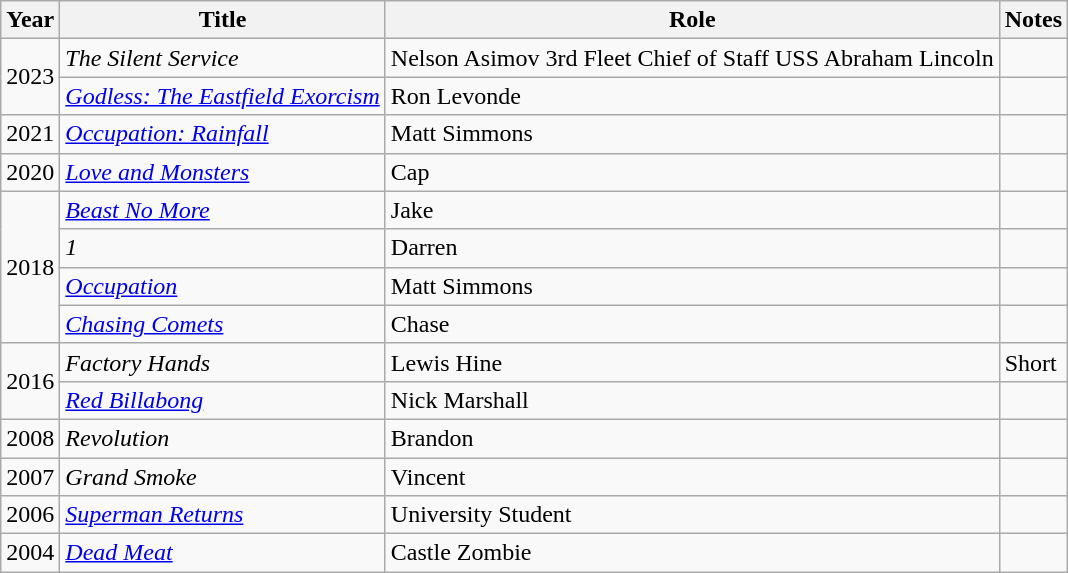<table class="wikitable sortable">
<tr>
<th>Year</th>
<th>Title</th>
<th>Role</th>
<th>Notes</th>
</tr>
<tr>
<td rowspan="2">2023</td>
<td><em>The Silent Service</em></td>
<td>Nelson Asimov 3rd Fleet Chief of Staff USS Abraham Lincoln</td>
<td></td>
</tr>
<tr>
<td><em><a href='#'>Godless: The Eastfield Exorcism</a></em></td>
<td>Ron Levonde</td>
<td></td>
</tr>
<tr>
<td>2021</td>
<td><em><a href='#'>Occupation: Rainfall</a></em></td>
<td>Matt Simmons</td>
<td></td>
</tr>
<tr>
<td>2020</td>
<td><em><a href='#'>Love and Monsters</a></em></td>
<td>Cap</td>
<td></td>
</tr>
<tr>
<td rowspan="4">2018</td>
<td><em><a href='#'>Beast No More</a></em></td>
<td>Jake</td>
<td></td>
</tr>
<tr>
<td><em>1</em></td>
<td>Darren</td>
<td></td>
</tr>
<tr>
<td><em><a href='#'>Occupation</a></em></td>
<td>Matt Simmons</td>
<td></td>
</tr>
<tr>
<td><em><a href='#'>Chasing Comets</a></em></td>
<td>Chase</td>
<td></td>
</tr>
<tr>
<td rowspan="2">2016</td>
<td><em>Factory Hands</em></td>
<td>Lewis Hine</td>
<td>Short</td>
</tr>
<tr>
<td><em><a href='#'>Red Billabong</a></em></td>
<td>Nick Marshall</td>
<td></td>
</tr>
<tr>
<td>2008</td>
<td><em>Revolution</em></td>
<td>Brandon</td>
<td></td>
</tr>
<tr>
<td>2007</td>
<td><em>Grand Smoke</em></td>
<td>Vincent</td>
<td></td>
</tr>
<tr>
<td>2006</td>
<td><em><a href='#'>Superman Returns</a></em></td>
<td>University Student</td>
<td></td>
</tr>
<tr>
<td>2004</td>
<td><em><a href='#'>Dead Meat</a></em></td>
<td>Castle Zombie</td>
<td></td>
</tr>
</table>
